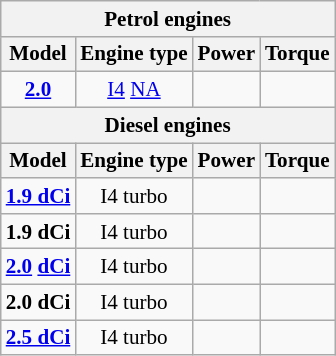<table class="wikitable" style="text-align:center; font-size:88%;">
<tr>
<th colspan=4>Petrol engines</th>
</tr>
<tr>
<th>Model</th>
<th>Engine type</th>
<th>Power</th>
<th>Torque</th>
</tr>
<tr>
<td><strong><a href='#'>2.0</a></strong></td>
<td> <a href='#'>I4</a> <a href='#'>NA</a></td>
<td></td>
<td></td>
</tr>
<tr>
<th colspan=4>Diesel engines</th>
</tr>
<tr>
<th>Model</th>
<th>Engine type</th>
<th>Power</th>
<th>Torque</th>
</tr>
<tr>
<td><strong><a href='#'>1.9 dCi</a></strong></td>
<td> I4 turbo</td>
<td></td>
<td></td>
</tr>
<tr>
<td><strong>1.9 dCi</strong></td>
<td> I4 turbo</td>
<td></td>
<td></td>
</tr>
<tr>
<td><strong><a href='#'>2.0</a> <a href='#'>dCi</a></strong></td>
<td> I4 turbo</td>
<td></td>
<td></td>
</tr>
<tr>
<td><strong>2.0 dCi</strong></td>
<td> I4 turbo</td>
<td></td>
<td></td>
</tr>
<tr>
<td><strong><a href='#'>2.5 dCi</a></strong></td>
<td> I4 turbo</td>
<td></td>
<td></td>
</tr>
</table>
